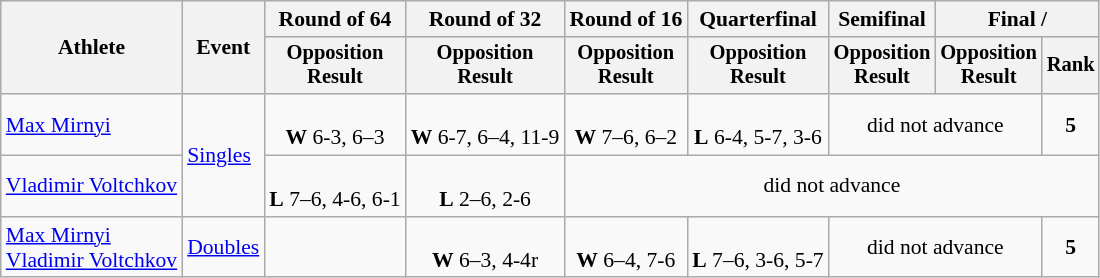<table class=wikitable style="font-size:90%; text-align:center">
<tr>
<th rowspan=2>Athlete</th>
<th rowspan=2>Event</th>
<th>Round of 64</th>
<th>Round of 32</th>
<th>Round of 16</th>
<th>Quarterfinal</th>
<th>Semifinal</th>
<th colspan=2>Final / </th>
</tr>
<tr style=font-size:95%>
<th>Opposition<br>Result</th>
<th>Opposition<br>Result</th>
<th>Opposition<br>Result</th>
<th>Opposition<br>Result</th>
<th>Opposition<br>Result</th>
<th>Opposition<br>Result</th>
<th>Rank</th>
</tr>
<tr>
<td align=left><a href='#'>Max Mirnyi</a></td>
<td align=left rowspan=2><a href='#'>Singles</a></td>
<td><br><strong>W</strong> 6-3, 6–3</td>
<td><br><strong>W</strong> 6-7, 6–4, 11-9</td>
<td><br><strong>W</strong> 7–6, 6–2</td>
<td><br><strong>L</strong> 6-4, 5-7, 3-6</td>
<td colspan=2>did not advance</td>
<td><strong>5</strong></td>
</tr>
<tr>
<td align=left><a href='#'>Vladimir Voltchkov</a></td>
<td><br><strong>L</strong> 7–6, 4-6, 6-1</td>
<td><br><strong>L</strong> 2–6, 2-6</td>
<td colspan=6>did not advance</td>
</tr>
<tr>
<td align=left><a href='#'>Max Mirnyi</a><br><a href='#'>Vladimir Voltchkov</a></td>
<td align=left><a href='#'>Doubles</a></td>
<td></td>
<td><br><strong>W</strong> 6–3, 4-4r</td>
<td><br><strong>W</strong> 6–4, 7-6</td>
<td><br><strong>L</strong> 7–6, 3-6, 5-7</td>
<td colspan=2>did not advance</td>
<td><strong>5</strong></td>
</tr>
</table>
